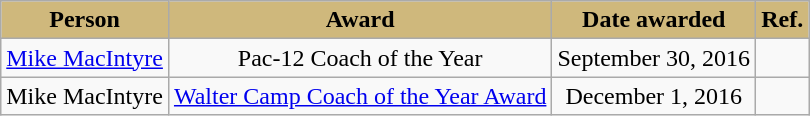<table class="wikitable sortable sortable" style="text-align: center">
<tr align=center>
<th style="background: #CFB87C; color: #000000">Person</th>
<th style="background: #CFB87C; color: #000000">Award</th>
<th style="background: #CFB87C; color: #000000">Date awarded</th>
<th style="background: #CFB87C; color: #000000" class="unsortable">Ref.</th>
</tr>
<tr>
<td><a href='#'>Mike MacIntyre</a></td>
<td>Pac-12 Coach of the Year</td>
<td>September 30, 2016</td>
<td></td>
</tr>
<tr>
<td>Mike MacIntyre</td>
<td><a href='#'>Walter Camp Coach of the Year Award</a></td>
<td>December 1, 2016</td>
<td></td>
</tr>
</table>
